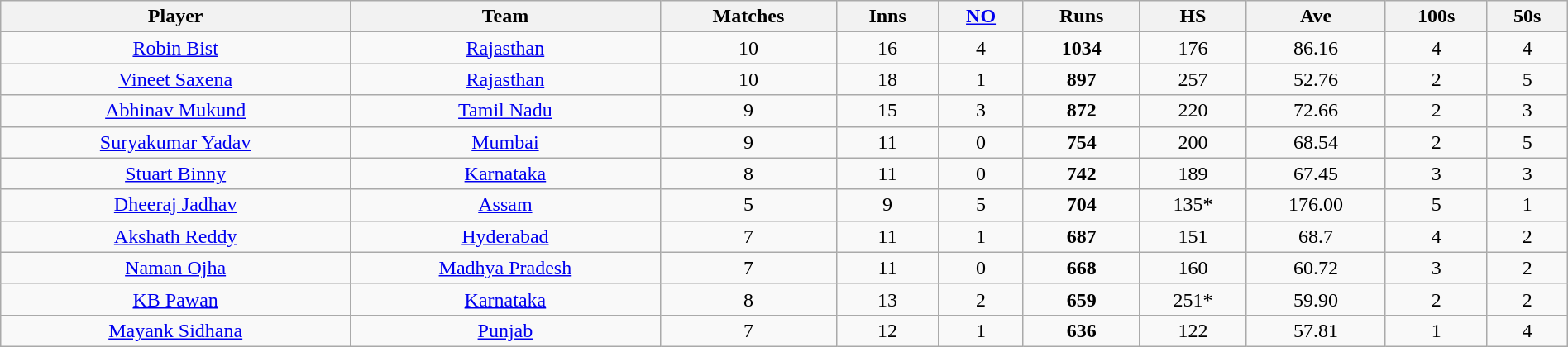<table class="wikitable sortable" width=100%>
<tr align="center">
<th class="unsortable">Player</th>
<th class="unsortable">Team</th>
<th class="unsortable">Matches</th>
<th class="unsortable">Inns</th>
<th class="unsortable"><a href='#'>NO</a></th>
<th>Runs</th>
<th>HS</th>
<th>Ave</th>
<th>100s</th>
<th>50s</th>
</tr>
<tr align="center">
<td><a href='#'>Robin Bist</a></td>
<td><a href='#'>Rajasthan</a></td>
<td>10</td>
<td>16</td>
<td>4</td>
<td><strong>1034</strong></td>
<td>176</td>
<td>86.16</td>
<td>4</td>
<td>4</td>
</tr>
<tr align="center">
<td><a href='#'>Vineet Saxena</a></td>
<td><a href='#'>Rajasthan</a></td>
<td>10</td>
<td>18</td>
<td>1</td>
<td><strong>897</strong></td>
<td>257</td>
<td>52.76</td>
<td>2</td>
<td>5</td>
</tr>
<tr align="center">
<td><a href='#'>Abhinav Mukund</a></td>
<td><a href='#'>Tamil Nadu</a></td>
<td>9</td>
<td>15</td>
<td>3</td>
<td><strong>872</strong></td>
<td>220</td>
<td>72.66</td>
<td>2</td>
<td>3</td>
</tr>
<tr align="center">
<td><a href='#'>Suryakumar Yadav</a></td>
<td><a href='#'>Mumbai</a></td>
<td>9</td>
<td>11</td>
<td>0</td>
<td><strong>754</strong></td>
<td>200</td>
<td>68.54</td>
<td>2</td>
<td>5</td>
</tr>
<tr align="center">
<td><a href='#'>Stuart Binny</a></td>
<td><a href='#'>Karnataka</a></td>
<td>8</td>
<td>11</td>
<td>0</td>
<td><strong>742</strong></td>
<td>189</td>
<td>67.45</td>
<td>3</td>
<td>3</td>
</tr>
<tr align="center">
<td><a href='#'>Dheeraj Jadhav</a></td>
<td><a href='#'>Assam</a></td>
<td>5</td>
<td>9</td>
<td>5</td>
<td><strong>704</strong></td>
<td>135*</td>
<td>176.00</td>
<td>5</td>
<td>1</td>
</tr>
<tr align="center">
<td><a href='#'>Akshath Reddy</a></td>
<td><a href='#'>Hyderabad</a></td>
<td>7</td>
<td>11</td>
<td>1</td>
<td><strong>687</strong></td>
<td>151</td>
<td>68.7</td>
<td>4</td>
<td>2</td>
</tr>
<tr align="center">
<td><a href='#'>Naman Ojha</a></td>
<td><a href='#'>Madhya Pradesh</a></td>
<td>7</td>
<td>11</td>
<td>0</td>
<td><strong>668</strong></td>
<td>160</td>
<td>60.72</td>
<td>3</td>
<td>2</td>
</tr>
<tr align="center">
<td><a href='#'>KB Pawan</a></td>
<td><a href='#'>Karnataka</a></td>
<td>8</td>
<td>13</td>
<td>2</td>
<td><strong>659</strong></td>
<td>251*</td>
<td>59.90</td>
<td>2</td>
<td>2</td>
</tr>
<tr align="center">
<td><a href='#'>Mayank Sidhana</a></td>
<td><a href='#'>Punjab</a></td>
<td>7</td>
<td>12</td>
<td>1</td>
<td><strong>636</strong></td>
<td>122</td>
<td>57.81</td>
<td>1</td>
<td>4</td>
</tr>
</table>
